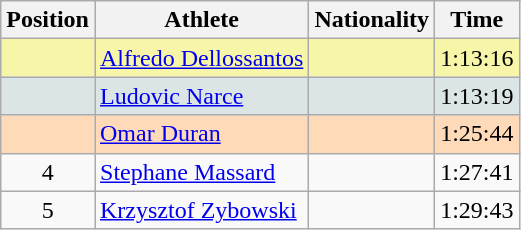<table class="wikitable sortable">
<tr>
<th>Position</th>
<th>Athlete</th>
<th>Nationality</th>
<th>Time</th>
</tr>
<tr bgcolor="#F7F6A8">
<td align=center></td>
<td><a href='#'>Alfredo Dellossantos</a></td>
<td></td>
<td>1:13:16</td>
</tr>
<tr bgcolor="#DCE5E5">
<td align=center></td>
<td><a href='#'>Ludovic Narce</a></td>
<td></td>
<td>1:13:19</td>
</tr>
<tr bgcolor="#FFDAB9">
<td align=center></td>
<td><a href='#'>Omar Duran</a></td>
<td></td>
<td>1:25:44</td>
</tr>
<tr>
<td align=center>4</td>
<td><a href='#'>Stephane Massard</a></td>
<td></td>
<td>1:27:41</td>
</tr>
<tr>
<td align=center>5</td>
<td><a href='#'>Krzysztof Zybowski</a></td>
<td></td>
<td>1:29:43</td>
</tr>
</table>
